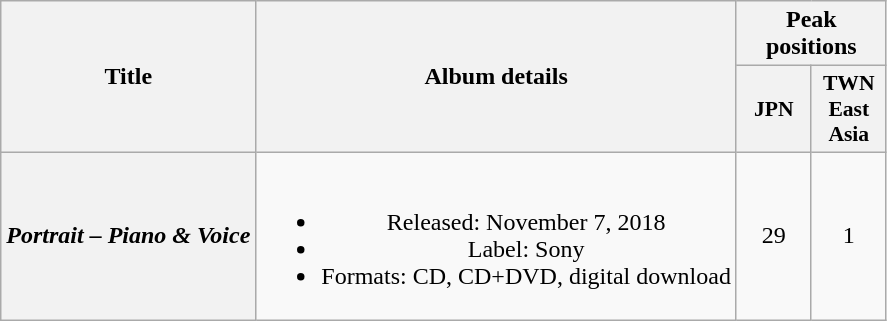<table class="wikitable plainrowheaders" style="text-align:center;">
<tr>
<th rowspan="2">Title</th>
<th rowspan="2">Album details</th>
<th colspan="2">Peak positions</th>
</tr>
<tr>
<th scope="col" style="width:3em;font-size:90%;">JPN<br></th>
<th scope="col" style="width:3em;font-size:90%;">TWN East Asia<br></th>
</tr>
<tr>
<th scope="row"><em>Portrait – Piano & Voice</em></th>
<td><br><ul><li>Released: November 7, 2018</li><li>Label: Sony</li><li>Formats: CD, CD+DVD, digital download</li></ul></td>
<td>29</td>
<td>1</td>
</tr>
</table>
